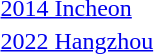<table>
<tr>
<td><a href='#'>2014 Incheon</a></td>
<td></td>
<td></td>
<td></td>
</tr>
<tr>
<td><a href='#'>2022 Hangzhou</a></td>
<td></td>
<td></td>
<td></td>
</tr>
</table>
